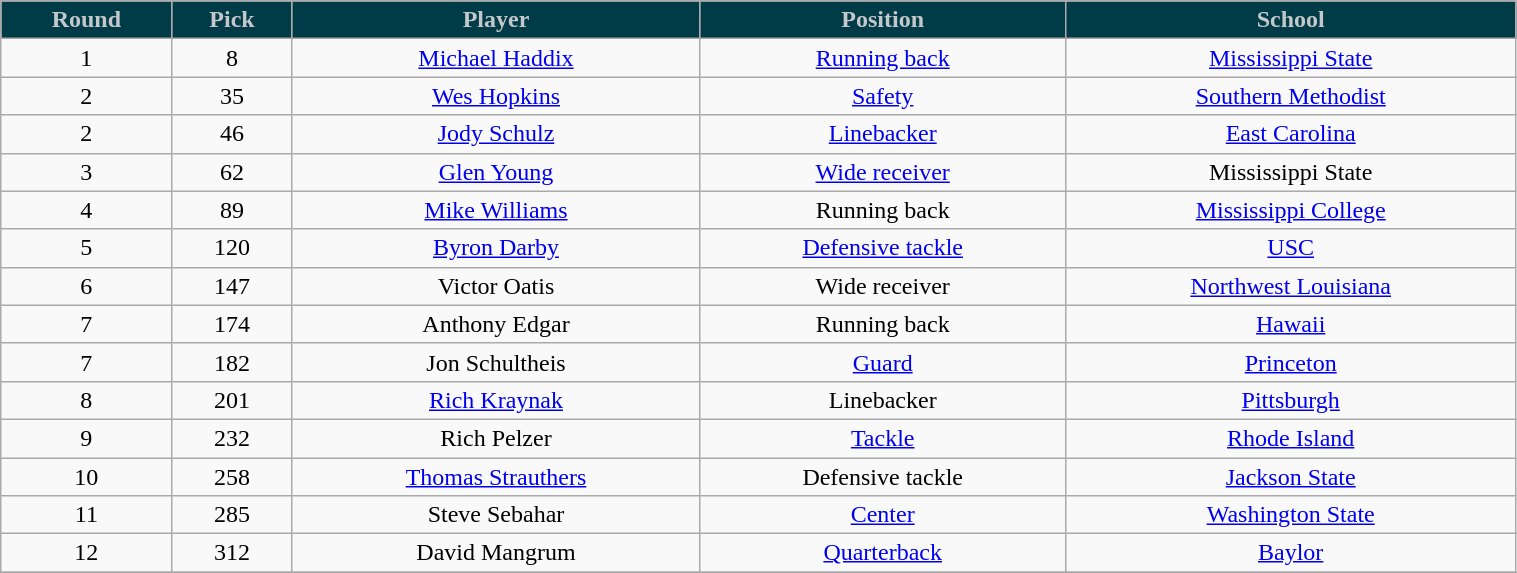<table class="wikitable" width="80%">
<tr align="center"  style="background:#003b48;color:#c4c8cb;">
<td><strong>Round</strong></td>
<td><strong>Pick</strong></td>
<td><strong>Player</strong></td>
<td><strong>Position</strong></td>
<td><strong>School</strong></td>
</tr>
<tr align="center" bgcolor="">
<td>1</td>
<td>8</td>
<td><a href='#'>Michael Haddix</a></td>
<td><a href='#'>Running back</a></td>
<td><a href='#'>Mississippi State</a></td>
</tr>
<tr align="center" bgcolor="">
<td>2</td>
<td>35</td>
<td><a href='#'>Wes Hopkins</a></td>
<td><a href='#'>Safety</a></td>
<td><a href='#'>Southern Methodist</a></td>
</tr>
<tr align="center" bgcolor="">
<td>2</td>
<td>46</td>
<td><a href='#'>Jody Schulz</a></td>
<td><a href='#'>Linebacker</a></td>
<td><a href='#'>East Carolina</a></td>
</tr>
<tr align="center" bgcolor="">
<td>3</td>
<td>62</td>
<td><a href='#'>Glen Young</a></td>
<td><a href='#'>Wide receiver</a></td>
<td>Mississippi State</td>
</tr>
<tr align="center" bgcolor="">
<td>4</td>
<td>89</td>
<td><a href='#'>Mike Williams</a></td>
<td>Running back</td>
<td><a href='#'>Mississippi College</a></td>
</tr>
<tr align="center" bgcolor="">
<td>5</td>
<td>120</td>
<td><a href='#'>Byron Darby</a></td>
<td><a href='#'>Defensive tackle</a></td>
<td><a href='#'>USC</a></td>
</tr>
<tr align="center" bgcolor="">
<td>6</td>
<td>147</td>
<td>Victor Oatis</td>
<td>Wide receiver</td>
<td><a href='#'>Northwest Louisiana</a></td>
</tr>
<tr align="center" bgcolor="">
<td>7</td>
<td>174</td>
<td>Anthony Edgar</td>
<td>Running back</td>
<td><a href='#'>Hawaii</a></td>
</tr>
<tr align="center" bgcolor="">
<td>7</td>
<td>182</td>
<td>Jon Schultheis</td>
<td><a href='#'>Guard</a></td>
<td><a href='#'>Princeton</a></td>
</tr>
<tr align="center" bgcolor="">
<td>8</td>
<td>201</td>
<td><a href='#'>Rich Kraynak</a></td>
<td>Linebacker</td>
<td><a href='#'>Pittsburgh</a></td>
</tr>
<tr align="center" bgcolor="">
<td>9</td>
<td>232</td>
<td>Rich Pelzer</td>
<td><a href='#'>Tackle</a></td>
<td><a href='#'>Rhode Island</a></td>
</tr>
<tr align="center" bgcolor="">
<td>10</td>
<td>258</td>
<td><a href='#'>Thomas Strauthers</a></td>
<td>Defensive tackle</td>
<td><a href='#'>Jackson State</a></td>
</tr>
<tr align="center" bgcolor="">
<td>11</td>
<td>285</td>
<td>Steve Sebahar</td>
<td><a href='#'>Center</a></td>
<td><a href='#'>Washington State</a></td>
</tr>
<tr align="center" bgcolor="">
<td>12</td>
<td>312</td>
<td>David Mangrum</td>
<td><a href='#'>Quarterback</a></td>
<td><a href='#'>Baylor</a></td>
</tr>
<tr align="center" bgcolor="">
</tr>
</table>
